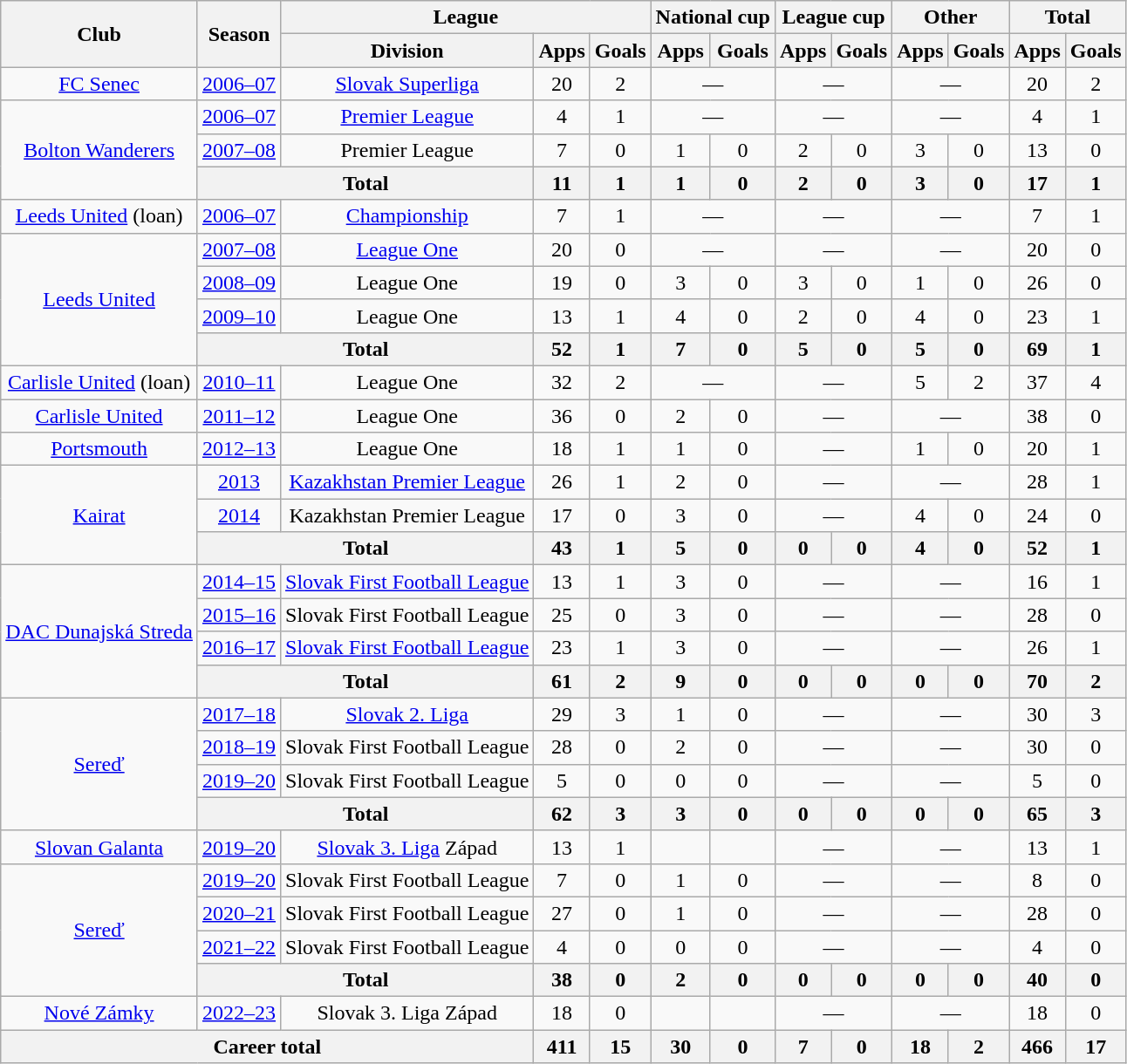<table class="wikitable" style="text-align:center">
<tr>
<th rowspan="2">Club</th>
<th rowspan="2">Season</th>
<th colspan="3">League</th>
<th colspan="2">National cup</th>
<th colspan="2">League cup</th>
<th colspan="2">Other</th>
<th colspan="2">Total</th>
</tr>
<tr>
<th>Division</th>
<th>Apps</th>
<th>Goals</th>
<th>Apps</th>
<th>Goals</th>
<th>Apps</th>
<th>Goals</th>
<th>Apps</th>
<th>Goals</th>
<th>Apps</th>
<th>Goals</th>
</tr>
<tr>
<td><a href='#'>FC Senec</a></td>
<td><a href='#'>2006–07</a></td>
<td><a href='#'>Slovak Superliga</a></td>
<td>20</td>
<td>2</td>
<td colspan="2">—</td>
<td colspan="2">—</td>
<td colspan="2">—</td>
<td>20</td>
<td>2</td>
</tr>
<tr>
<td rowspan=3><a href='#'>Bolton Wanderers</a></td>
<td><a href='#'>2006–07</a></td>
<td><a href='#'>Premier League</a></td>
<td>4</td>
<td>1</td>
<td colspan="2">—</td>
<td colspan="2">—</td>
<td colspan="2">—</td>
<td>4</td>
<td>1</td>
</tr>
<tr>
<td><a href='#'>2007–08</a></td>
<td>Premier League</td>
<td>7</td>
<td>0</td>
<td>1</td>
<td>0</td>
<td>2</td>
<td>0</td>
<td>3</td>
<td>0</td>
<td>13</td>
<td>0</td>
</tr>
<tr>
<th colspan=2>Total</th>
<th>11</th>
<th>1</th>
<th>1</th>
<th>0</th>
<th>2</th>
<th>0</th>
<th>3</th>
<th>0</th>
<th>17</th>
<th>1</th>
</tr>
<tr>
<td><a href='#'>Leeds United</a> (loan)</td>
<td><a href='#'>2006–07</a></td>
<td><a href='#'>Championship</a></td>
<td>7</td>
<td>1</td>
<td colspan=2>—</td>
<td colspan=2>—</td>
<td colspan=2>—</td>
<td>7</td>
<td>1</td>
</tr>
<tr>
<td rowspan=4><a href='#'>Leeds United</a></td>
<td><a href='#'>2007–08</a></td>
<td><a href='#'>League One</a></td>
<td>20</td>
<td>0</td>
<td colspan=2>—</td>
<td colspan=2>—</td>
<td colspan=2>—</td>
<td>20</td>
<td>0</td>
</tr>
<tr>
<td><a href='#'>2008–09</a></td>
<td>League One</td>
<td>19</td>
<td>0</td>
<td>3</td>
<td>0</td>
<td>3</td>
<td>0</td>
<td>1</td>
<td>0</td>
<td>26</td>
<td>0</td>
</tr>
<tr>
<td><a href='#'>2009–10</a></td>
<td>League One</td>
<td>13</td>
<td>1</td>
<td>4</td>
<td>0</td>
<td>2</td>
<td>0</td>
<td>4</td>
<td>0</td>
<td>23</td>
<td>1</td>
</tr>
<tr>
<th colspan=2>Total</th>
<th>52</th>
<th>1</th>
<th>7</th>
<th>0</th>
<th>5</th>
<th>0</th>
<th>5</th>
<th>0</th>
<th>69</th>
<th>1</th>
</tr>
<tr>
<td><a href='#'>Carlisle United</a> (loan)</td>
<td><a href='#'>2010–11</a></td>
<td>League One</td>
<td>32</td>
<td>2</td>
<td colspan=2>—</td>
<td colspan=2>—</td>
<td>5</td>
<td>2</td>
<td>37</td>
<td>4</td>
</tr>
<tr>
<td><a href='#'>Carlisle United</a></td>
<td><a href='#'>2011–12</a></td>
<td>League One</td>
<td>36</td>
<td>0</td>
<td>2</td>
<td>0</td>
<td colspan=2>—</td>
<td colspan=2>—</td>
<td>38</td>
<td>0</td>
</tr>
<tr>
<td><a href='#'>Portsmouth</a></td>
<td><a href='#'>2012–13</a></td>
<td>League One</td>
<td>18</td>
<td>1</td>
<td>1</td>
<td>0</td>
<td colspan=2>—</td>
<td>1</td>
<td>0</td>
<td>20</td>
<td>1</td>
</tr>
<tr>
<td rowspan=3><a href='#'>Kairat</a></td>
<td><a href='#'>2013</a></td>
<td><a href='#'>Kazakhstan Premier League</a></td>
<td>26</td>
<td>1</td>
<td>2</td>
<td>0</td>
<td colspan=2>—</td>
<td colspan=2>—</td>
<td>28</td>
<td>1</td>
</tr>
<tr>
<td><a href='#'>2014</a></td>
<td>Kazakhstan Premier League</td>
<td>17</td>
<td>0</td>
<td>3</td>
<td>0</td>
<td colspan=2>—</td>
<td>4</td>
<td>0</td>
<td>24</td>
<td>0</td>
</tr>
<tr>
<th colspan=2>Total</th>
<th>43</th>
<th>1</th>
<th>5</th>
<th>0</th>
<th>0</th>
<th>0</th>
<th>4</th>
<th>0</th>
<th>52</th>
<th>1</th>
</tr>
<tr>
<td rowspan=4><a href='#'>DAC Dunajská Streda</a></td>
<td><a href='#'>2014–15</a></td>
<td><a href='#'>Slovak First Football League</a></td>
<td>13</td>
<td>1</td>
<td>3</td>
<td>0</td>
<td colspan=2>—</td>
<td colspan=2>—</td>
<td>16</td>
<td>1</td>
</tr>
<tr>
<td><a href='#'>2015–16</a></td>
<td>Slovak First Football League</td>
<td>25</td>
<td>0</td>
<td>3</td>
<td>0</td>
<td colspan=2>—</td>
<td colspan=2>—</td>
<td>28</td>
<td>0</td>
</tr>
<tr>
<td><a href='#'>2016–17</a></td>
<td><a href='#'>Slovak First Football League</a></td>
<td>23</td>
<td>1</td>
<td>3</td>
<td>0</td>
<td colspan=2>—</td>
<td colspan=2>—</td>
<td>26</td>
<td>1</td>
</tr>
<tr>
<th colspan=2>Total</th>
<th>61</th>
<th>2</th>
<th>9</th>
<th>0</th>
<th>0</th>
<th>0</th>
<th>0</th>
<th>0</th>
<th>70</th>
<th>2</th>
</tr>
<tr>
<td rowspan=4><a href='#'>Sereď</a></td>
<td><a href='#'>2017–18</a></td>
<td><a href='#'>Slovak 2. Liga</a></td>
<td>29</td>
<td>3</td>
<td>1</td>
<td>0</td>
<td colspan=2>—</td>
<td colspan=2>—</td>
<td>30</td>
<td>3</td>
</tr>
<tr>
<td><a href='#'>2018–19</a></td>
<td>Slovak First Football League</td>
<td>28</td>
<td>0</td>
<td>2</td>
<td>0</td>
<td colspan=2>—</td>
<td colspan=2>—</td>
<td>30</td>
<td>0</td>
</tr>
<tr>
<td><a href='#'>2019–20</a></td>
<td>Slovak First Football League</td>
<td>5</td>
<td>0</td>
<td>0</td>
<td>0</td>
<td colspan=2>—</td>
<td colspan=2>—</td>
<td>5</td>
<td>0</td>
</tr>
<tr>
<th colspan=2>Total</th>
<th>62</th>
<th>3</th>
<th>3</th>
<th>0</th>
<th>0</th>
<th>0</th>
<th>0</th>
<th>0</th>
<th>65</th>
<th>3</th>
</tr>
<tr>
<td><a href='#'>Slovan Galanta</a></td>
<td><a href='#'>2019–20</a></td>
<td><a href='#'>Slovak 3. Liga</a> Západ</td>
<td>13</td>
<td>1</td>
<td></td>
<td></td>
<td colspan=2>—</td>
<td colspan=2>—</td>
<td>13</td>
<td>1</td>
</tr>
<tr>
<td rowspan=4><a href='#'>Sereď</a></td>
<td><a href='#'>2019–20</a></td>
<td>Slovak First Football League</td>
<td>7</td>
<td>0</td>
<td>1</td>
<td>0</td>
<td colspan=2>—</td>
<td colspan=2>—</td>
<td>8</td>
<td>0</td>
</tr>
<tr>
<td><a href='#'>2020–21</a></td>
<td>Slovak First Football League</td>
<td>27</td>
<td>0</td>
<td>1</td>
<td>0</td>
<td colspan=2>—</td>
<td colspan=2>—</td>
<td>28</td>
<td>0</td>
</tr>
<tr>
<td><a href='#'>2021–22</a></td>
<td>Slovak First Football League</td>
<td>4</td>
<td>0</td>
<td>0</td>
<td>0</td>
<td colspan=2>—</td>
<td colspan=2>—</td>
<td>4</td>
<td>0</td>
</tr>
<tr>
<th colspan=2>Total</th>
<th>38</th>
<th>0</th>
<th>2</th>
<th>0</th>
<th>0</th>
<th>0</th>
<th>0</th>
<th>0</th>
<th>40</th>
<th>0</th>
</tr>
<tr>
<td><a href='#'>Nové Zámky</a></td>
<td><a href='#'>2022–23</a></td>
<td>Slovak 3. Liga Západ</td>
<td>18</td>
<td>0</td>
<td></td>
<td></td>
<td colspan=2>—</td>
<td colspan=2>—</td>
<td>18</td>
<td>0</td>
</tr>
<tr>
<th colspan="3">Career total</th>
<th>411</th>
<th>15</th>
<th>30</th>
<th>0</th>
<th>7</th>
<th>0</th>
<th>18</th>
<th>2</th>
<th>466</th>
<th>17</th>
</tr>
</table>
